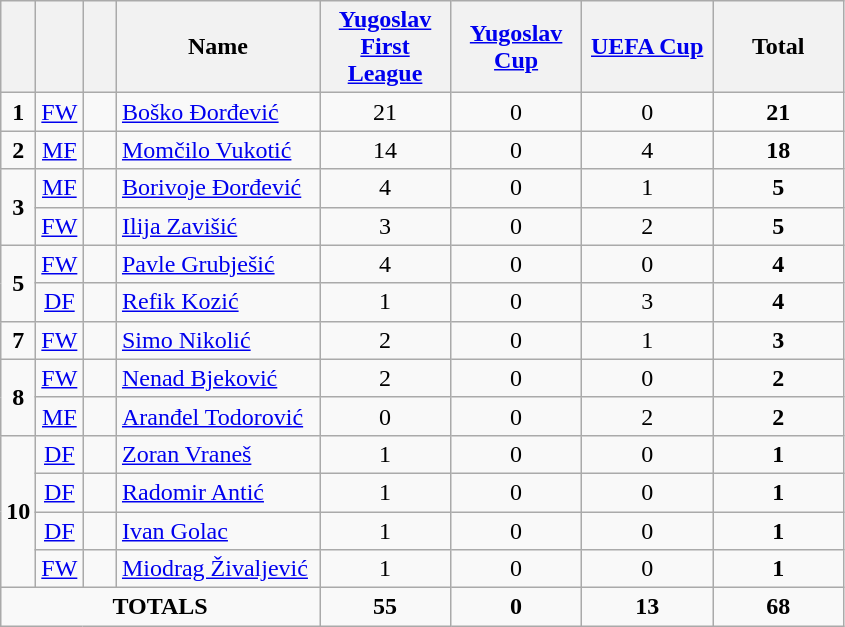<table class="wikitable" style="text-align:center">
<tr>
<th width=15></th>
<th width=15></th>
<th width=15></th>
<th width=128>Name</th>
<th width=80><strong><a href='#'>Yugoslav First League</a></strong></th>
<th width=80><strong><a href='#'>Yugoslav Cup</a></strong></th>
<th width=80><strong><a href='#'>UEFA Cup</a></strong></th>
<th width=80><strong>Total</strong></th>
</tr>
<tr>
<td><strong>1</strong></td>
<td><a href='#'>FW</a></td>
<td></td>
<td align=left><a href='#'>Boško Đorđević</a></td>
<td>21</td>
<td>0</td>
<td>0</td>
<td><strong>21</strong></td>
</tr>
<tr>
<td><strong>2</strong></td>
<td><a href='#'>MF</a></td>
<td></td>
<td align=left><a href='#'>Momčilo Vukotić</a></td>
<td>14</td>
<td>0</td>
<td>4</td>
<td><strong>18</strong></td>
</tr>
<tr>
<td rowspan=2><strong>3</strong></td>
<td><a href='#'>MF</a></td>
<td></td>
<td align=left><a href='#'>Borivoje Đorđević</a></td>
<td>4</td>
<td>0</td>
<td>1</td>
<td><strong>5</strong></td>
</tr>
<tr>
<td><a href='#'>FW</a></td>
<td></td>
<td align=left><a href='#'>Ilija Zavišić</a></td>
<td>3</td>
<td>0</td>
<td>2</td>
<td><strong>5</strong></td>
</tr>
<tr>
<td rowspan=2><strong>5</strong></td>
<td><a href='#'>FW</a></td>
<td></td>
<td align=left><a href='#'>Pavle Grubješić</a></td>
<td>4</td>
<td>0</td>
<td>0</td>
<td><strong>4</strong></td>
</tr>
<tr>
<td><a href='#'>DF</a></td>
<td></td>
<td align=left><a href='#'>Refik Kozić</a></td>
<td>1</td>
<td>0</td>
<td>3</td>
<td><strong>4</strong></td>
</tr>
<tr>
<td><strong>7</strong></td>
<td><a href='#'>FW</a></td>
<td></td>
<td align=left><a href='#'>Simo Nikolić</a></td>
<td>2</td>
<td>0</td>
<td>1</td>
<td><strong>3</strong></td>
</tr>
<tr>
<td rowspan=2><strong>8</strong></td>
<td><a href='#'>FW</a></td>
<td></td>
<td align=left><a href='#'>Nenad Bjeković</a></td>
<td>2</td>
<td>0</td>
<td>0</td>
<td><strong>2</strong></td>
</tr>
<tr>
<td><a href='#'>MF</a></td>
<td></td>
<td align=left><a href='#'>Aranđel Todorović</a></td>
<td>0</td>
<td>0</td>
<td>2</td>
<td><strong>2</strong></td>
</tr>
<tr>
<td rowspan=4><strong>10</strong></td>
<td><a href='#'>DF</a></td>
<td></td>
<td align=left><a href='#'>Zoran Vraneš</a></td>
<td>1</td>
<td>0</td>
<td>0</td>
<td><strong>1</strong></td>
</tr>
<tr>
<td><a href='#'>DF</a></td>
<td></td>
<td align=left><a href='#'>Radomir Antić</a></td>
<td>1</td>
<td>0</td>
<td>0</td>
<td><strong>1</strong></td>
</tr>
<tr>
<td><a href='#'>DF</a></td>
<td></td>
<td align=left><a href='#'>Ivan Golac</a></td>
<td>1</td>
<td>0</td>
<td>0</td>
<td><strong>1</strong></td>
</tr>
<tr>
<td><a href='#'>FW</a></td>
<td></td>
<td align=left><a href='#'>Miodrag Živaljević</a></td>
<td>1</td>
<td>0</td>
<td>0</td>
<td><strong>1</strong></td>
</tr>
<tr>
<td colspan=4><strong>TOTALS</strong></td>
<td><strong>55</strong></td>
<td><strong>0</strong></td>
<td><strong>13</strong></td>
<td><strong>68</strong></td>
</tr>
</table>
